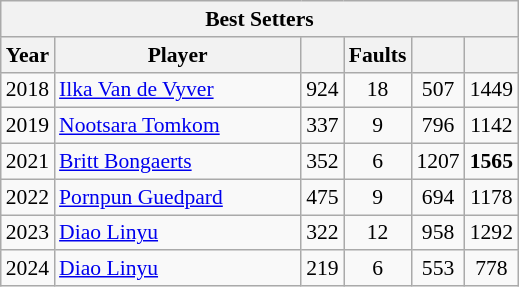<table class="wikitable sortable" style=font-size:90%>
<tr>
<th colspan=7>Best Setters</th>
</tr>
<tr>
<th width=20>Year</th>
<th width=158>Player</th>
<th width=20></th>
<th width=20>Faults</th>
<th width=20></th>
<th width=20></th>
</tr>
<tr>
<td>2018</td>
<td> <a href='#'>Ilka Van de Vyver</a></td>
<td align=center>924</td>
<td align=center>18</td>
<td align=center>507</td>
<td align=center>1449</td>
</tr>
<tr>
<td>2019</td>
<td> <a href='#'>Nootsara Tomkom</a></td>
<td align=center>337</td>
<td align=center>9</td>
<td align=center>796</td>
<td align=center>1142</td>
</tr>
<tr>
<td>2021</td>
<td> <a href='#'>Britt Bongaerts</a></td>
<td align=center>352</td>
<td align=center>6</td>
<td align=center>1207</td>
<td align=center><strong>1565</strong></td>
</tr>
<tr>
<td>2022</td>
<td> <a href='#'>Pornpun Guedpard</a></td>
<td align=center>475</td>
<td align=center>9</td>
<td align=center>694</td>
<td align=center>1178</td>
</tr>
<tr>
<td>2023</td>
<td> <a href='#'>Diao Linyu</a></td>
<td align=center>322</td>
<td align=center>12</td>
<td align=center>958</td>
<td align=center>1292</td>
</tr>
<tr>
<td>2024</td>
<td> <a href='#'>Diao Linyu</a></td>
<td align=center>219</td>
<td align=center>6</td>
<td align=center>553</td>
<td align=center>778</td>
</tr>
</table>
